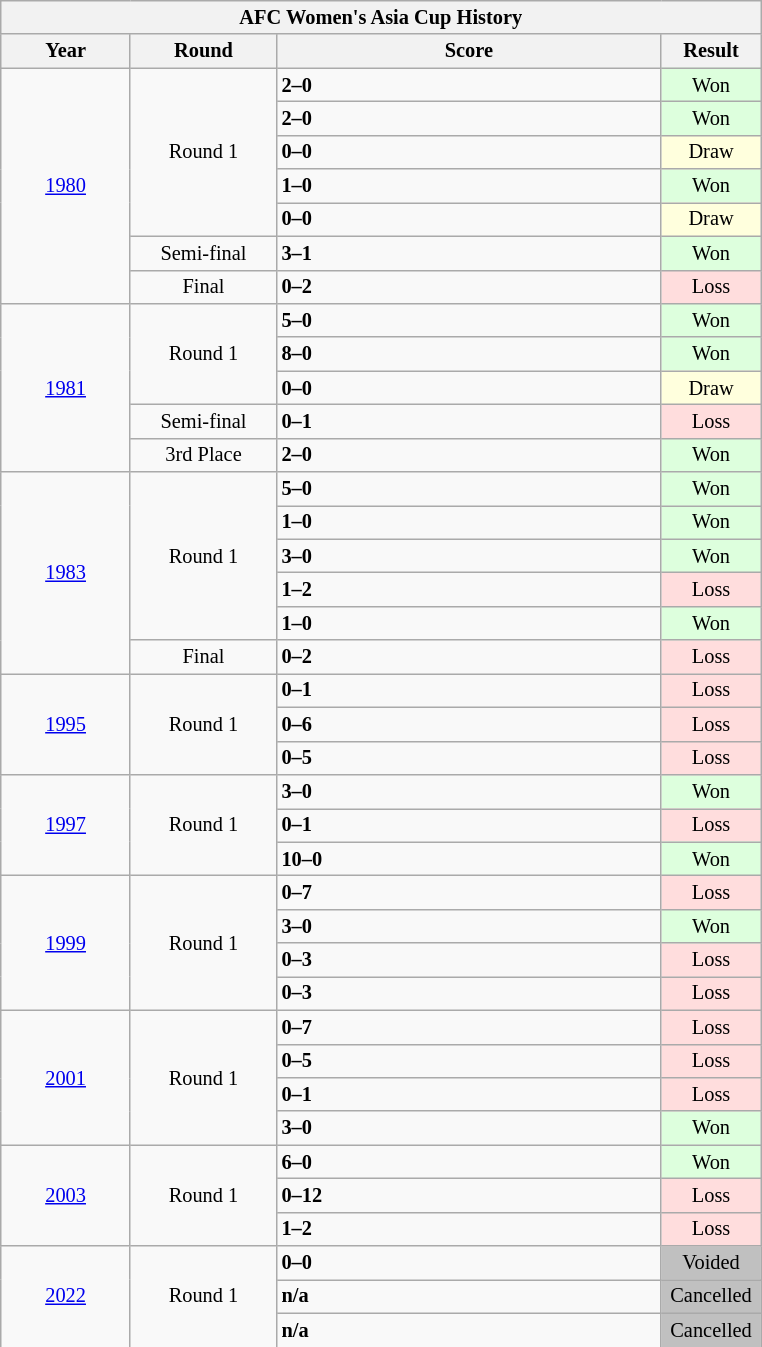<table class="wikitable" style="text-align: center;font-size:85%;">
<tr>
<th colspan="4" #013A5E; color: #FFFFFF;>AFC Women's Asia Cup History</th>
</tr>
<tr>
<th style="width:80px;">Year</th>
<th style="width:91px;">Round</th>
<th style="width:250px;">Score</th>
<th style="width:60px;">Result</th>
</tr>
<tr>
<td rowspan=7><a href='#'>1980</a></td>
<td rowspan=5>Round 1</td>
<td align="left"> <strong>2–0</strong> </td>
<td style="background:#dfd;">Won</td>
</tr>
<tr>
<td align="left"> <strong>2–0</strong> </td>
<td style="background:#dfd;">Won</td>
</tr>
<tr>
<td align="left"> <strong>0–0</strong> </td>
<td style="background:#ffd;">Draw</td>
</tr>
<tr>
<td align="left"> <strong>1–0</strong> </td>
<td style="background:#dfd;">Won</td>
</tr>
<tr>
<td align="left"> <strong>0–0</strong> </td>
<td style="background:#ffd;">Draw</td>
</tr>
<tr>
<td>Semi-final</td>
<td align="left"> <strong>3–1</strong> </td>
<td style="background:#dfd;">Won</td>
</tr>
<tr>
<td>Final</td>
<td align="left"> <strong>0–2</strong> </td>
<td style="background:#fdd;">Loss</td>
</tr>
<tr>
<td rowspan=5><a href='#'>1981</a></td>
<td rowspan=3>Round 1</td>
<td align="left"> <strong>5–0</strong> </td>
<td style="background:#dfd;">Won</td>
</tr>
<tr>
<td align="left"> <strong>8–0</strong> </td>
<td style="background:#dfd;">Won</td>
</tr>
<tr>
<td align="left"> <strong>0–0</strong> </td>
<td style="background:#ffd;">Draw</td>
</tr>
<tr>
<td>Semi-final</td>
<td align="left"> <strong>0–1</strong> </td>
<td style="background:#fdd;">Loss</td>
</tr>
<tr>
<td>3rd Place</td>
<td align="left"> <strong>2–0</strong> </td>
<td style="background:#dfd;">Won</td>
</tr>
<tr>
<td rowspan=6><a href='#'>1983</a></td>
<td rowspan=5>Round 1</td>
<td align="left"> <strong>5–0</strong> </td>
<td style="background:#dfd;">Won</td>
</tr>
<tr>
<td align="left"> <strong>1–0</strong> </td>
<td style="background:#dfd;">Won</td>
</tr>
<tr>
<td align="left"> <strong>3–0</strong> </td>
<td style="background:#dfd;">Won</td>
</tr>
<tr>
<td align="left"> <strong>1–2</strong> </td>
<td style="background:#fdd;">Loss</td>
</tr>
<tr>
<td align="left"> <strong>1–0</strong> </td>
<td style="background:#dfd;">Won</td>
</tr>
<tr>
<td>Final</td>
<td align="left"> <strong>0–2</strong> </td>
<td style="background:#fdd;">Loss</td>
</tr>
<tr>
<td rowspan=3><a href='#'>1995</a></td>
<td rowspan=3>Round 1</td>
<td align="left"> <strong>0–1</strong> </td>
<td style="background:#fdd;">Loss</td>
</tr>
<tr>
<td align="left"> <strong>0–6</strong> </td>
<td style="background:#fdd;">Loss</td>
</tr>
<tr>
<td align="left"> <strong>0–5</strong> </td>
<td style="background:#fdd;">Loss</td>
</tr>
<tr>
<td rowspan=3><a href='#'>1997</a></td>
<td rowspan=3>Round 1</td>
<td align="left"> <strong>3–0</strong> </td>
<td style="background:#dfd;">Won</td>
</tr>
<tr>
<td align="left"> <strong>0–1</strong> </td>
<td style="background:#fdd;">Loss</td>
</tr>
<tr>
<td align="left"> <strong>10–0</strong> </td>
<td style="background:#dfd;">Won</td>
</tr>
<tr>
<td rowspan=4><a href='#'>1999</a></td>
<td rowspan=4>Round 1</td>
<td align="left"> <strong>0–7</strong> </td>
<td style="background:#fdd;">Loss</td>
</tr>
<tr>
<td align="left"> <strong>3–0</strong> </td>
<td style="background:#dfd;">Won</td>
</tr>
<tr>
<td align="left"> <strong>0–3</strong> </td>
<td style="background:#fdd;">Loss</td>
</tr>
<tr>
<td align="left"> <strong>0–3</strong> </td>
<td style="background:#fdd;">Loss</td>
</tr>
<tr>
<td rowspan=4><a href='#'>2001</a></td>
<td rowspan=4>Round 1</td>
<td align="left"> <strong>0–7</strong> </td>
<td style="background:#fdd;">Loss</td>
</tr>
<tr>
<td align="left"> <strong>0–5</strong> </td>
<td style="background:#fdd;">Loss</td>
</tr>
<tr>
<td align="left"> <strong>0–1</strong> </td>
<td style="background:#fdd;">Loss</td>
</tr>
<tr>
<td align="left"> <strong>3–0</strong> </td>
<td style="background:#dfd;">Won</td>
</tr>
<tr>
<td rowspan=3><a href='#'>2003</a></td>
<td rowspan=3>Round 1</td>
<td align="left"> <strong>6–0</strong> </td>
<td style="background:#dfd;">Won</td>
</tr>
<tr>
<td align="left"> <strong>0–12</strong> </td>
<td style="background:#fdd;">Loss</td>
</tr>
<tr>
<td align="left"> <strong>1–2</strong> </td>
<td style="background:#fdd;">Loss</td>
</tr>
<tr>
<td rowspan=3><a href='#'>2022</a></td>
<td rowspan=3>Round 1</td>
<td align="left"> <strong>0–0</strong> </td>
<td style="background:silver;">Voided</td>
</tr>
<tr>
<td align="left"> <strong>n/a</strong> </td>
<td style="background:silver;">Cancelled</td>
</tr>
<tr>
<td align="left"> <strong>n/a</strong> </td>
<td style="background:silver;">Cancelled</td>
</tr>
</table>
